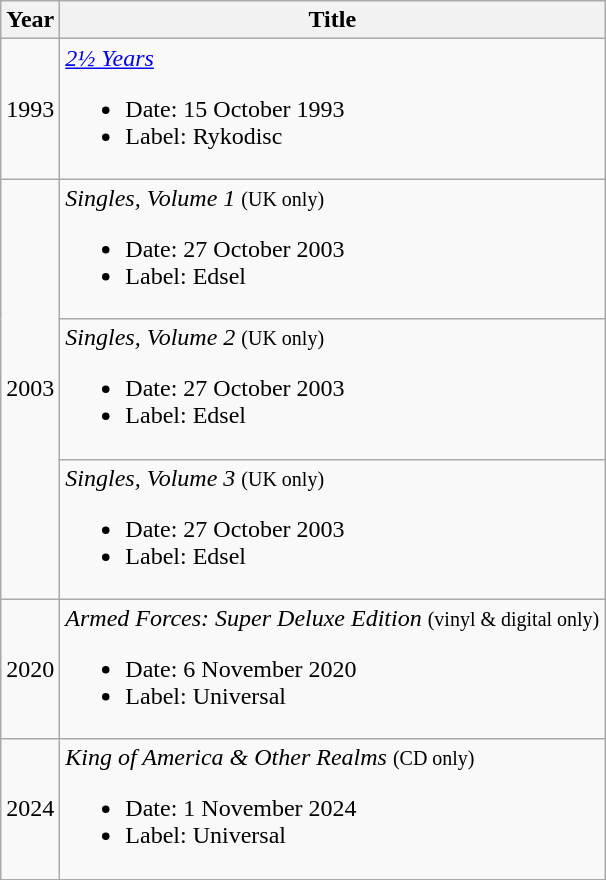<table class="wikitable">
<tr>
<th>Year</th>
<th>Title</th>
</tr>
<tr>
<td>1993</td>
<td><em><a href='#'>2½ Years</a></em><br><ul><li>Date: 15 October 1993</li><li>Label: Rykodisc</li></ul></td>
</tr>
<tr>
<td rowspan="3">2003</td>
<td><em>Singles, Volume 1</em> <small>(UK only)</small><br><ul><li>Date: 27 October 2003</li><li>Label: Edsel</li></ul></td>
</tr>
<tr>
<td><em>Singles, Volume 2</em> <small>(UK only)</small><br><ul><li>Date: 27 October 2003</li><li>Label: Edsel</li></ul></td>
</tr>
<tr>
<td><em>Singles, Volume 3</em> <small>(UK only)</small><br><ul><li>Date: 27 October 2003</li><li>Label: Edsel</li></ul></td>
</tr>
<tr>
<td>2020</td>
<td><em>Armed Forces: Super Deluxe Edition </em><small>(vinyl & digital only)</small><br><ul><li>Date: 6 November 2020</li><li>Label: Universal</li></ul></td>
</tr>
<tr>
<td>2024</td>
<td><em>King of America & Other Realms</em> <small>(CD only)</small><br><ul><li>Date: 1 November 2024</li><li>Label: Universal</li></ul></td>
</tr>
<tr>
</tr>
</table>
